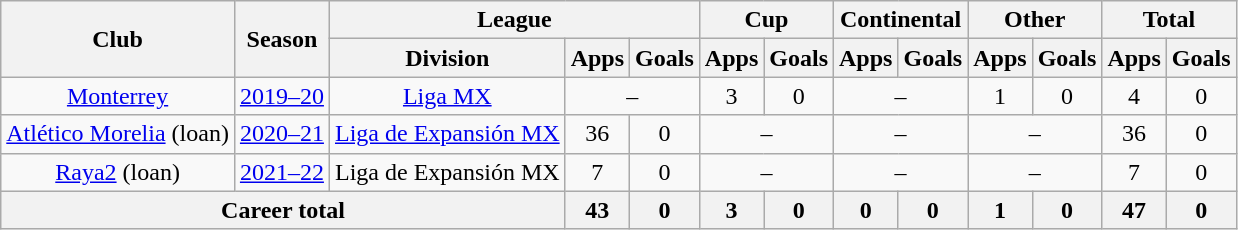<table class="wikitable" style="text-align: center">
<tr>
<th rowspan="2">Club</th>
<th rowspan="2">Season</th>
<th colspan="3">League</th>
<th colspan="2">Cup</th>
<th colspan="2">Continental</th>
<th colspan="2">Other</th>
<th colspan="2">Total</th>
</tr>
<tr>
<th>Division</th>
<th>Apps</th>
<th>Goals</th>
<th>Apps</th>
<th>Goals</th>
<th>Apps</th>
<th>Goals</th>
<th>Apps</th>
<th>Goals</th>
<th>Apps</th>
<th>Goals</th>
</tr>
<tr>
<td rowspan="1"><a href='#'>Monterrey</a></td>
<td><a href='#'>2019–20</a></td>
<td rowspan="1"><a href='#'>Liga MX</a></td>
<td colspan="2">–</td>
<td>3</td>
<td>0</td>
<td colspan="2">–</td>
<td>1</td>
<td>0</td>
<td>4</td>
<td>0</td>
</tr>
<tr>
<td><a href='#'>Atlético Morelia</a> (loan)</td>
<td><a href='#'>2020–21</a></td>
<td><a href='#'>Liga de Expansión MX</a></td>
<td>36</td>
<td>0</td>
<td colspan="2">–</td>
<td colspan="2">–</td>
<td colspan="2">–</td>
<td>36</td>
<td>0</td>
</tr>
<tr>
<td rowspan="1"><a href='#'>Raya2</a> (loan)</td>
<td><a href='#'>2021–22</a></td>
<td rowspan="1">Liga de Expansión MX</td>
<td>7</td>
<td>0</td>
<td colspan="2">–</td>
<td colspan="2">–</td>
<td colspan="2">–</td>
<td>7</td>
<td>0</td>
</tr>
<tr>
<th colspan="3"><strong>Career total</strong></th>
<th>43</th>
<th>0</th>
<th>3</th>
<th>0</th>
<th>0</th>
<th>0</th>
<th>1</th>
<th>0</th>
<th>47</th>
<th>0</th>
</tr>
</table>
